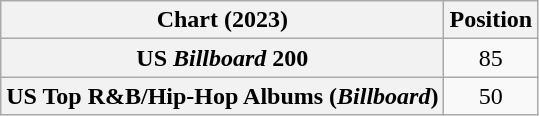<table class="wikitable sortable plainrowheaders" style="text-align:center">
<tr>
<th scope="col">Chart (2023)</th>
<th scope="col">Position</th>
</tr>
<tr>
<th scope="row">US <em>Billboard</em> 200</th>
<td>85</td>
</tr>
<tr>
<th scope="row">US Top R&B/Hip-Hop Albums (<em>Billboard</em>)</th>
<td>50</td>
</tr>
</table>
